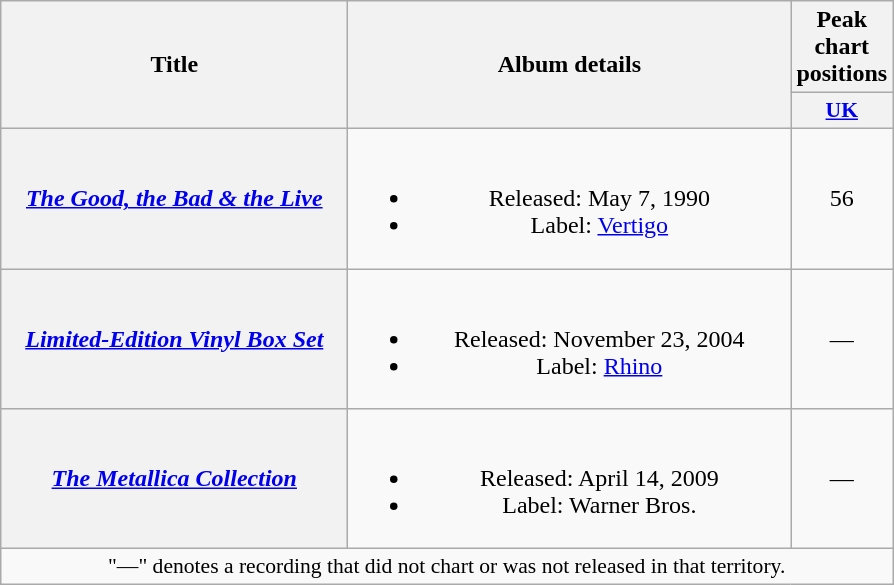<table class="wikitable plainrowheaders" style="text-align:center;" border="1">
<tr>
<th scope="col" rowspan="2" style="width:14em;">Title</th>
<th scope="col" rowspan="2" style="width:18em;">Album details</th>
<th scope="col" colspan="1">Peak chart positions</th>
</tr>
<tr>
<th scope="col" style="width:2em;font-size:90%;"><a href='#'>UK</a><br></th>
</tr>
<tr>
<th scope="row"><em><a href='#'>The Good, the Bad & the Live</a></em></th>
<td><br><ul><li>Released: May 7, 1990</li><li>Label: <a href='#'>Vertigo</a></li></ul></td>
<td>56</td>
</tr>
<tr>
<th scope="row"><em><a href='#'>Limited-Edition Vinyl Box Set</a></em></th>
<td><br><ul><li>Released: November 23, 2004</li><li>Label: <a href='#'>Rhino</a></li></ul></td>
<td>—</td>
</tr>
<tr>
<th scope="row"><em><a href='#'>The Metallica Collection</a></em></th>
<td><br><ul><li>Released: April 14, 2009</li><li>Label: Warner Bros.</li></ul></td>
<td>—</td>
</tr>
<tr>
<td colspan="14" style="font-size:90%">"—" denotes a recording that did not chart or was not released in that territory.</td>
</tr>
</table>
